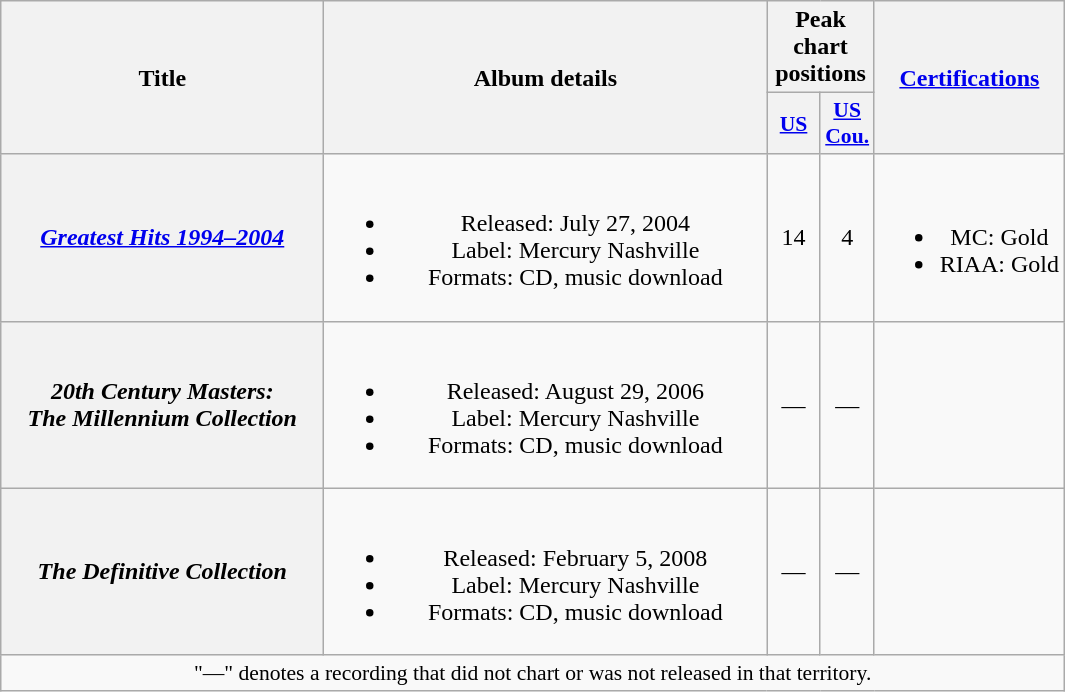<table class="wikitable plainrowheaders" style="text-align:center;" border="1">
<tr>
<th scope="col" rowspan="2" style="width:13em;">Title</th>
<th scope="col" rowspan="2" style="width:18em;">Album details</th>
<th scope="col" colspan="2">Peak chart<br>positions</th>
<th scope="col" rowspan="2"><a href='#'>Certifications</a></th>
</tr>
<tr>
<th scope="col" style="width:2em;font-size:90%;"><a href='#'>US</a><br></th>
<th scope="col" style="width:2em;font-size:90%;"><a href='#'>US<br>Cou.</a><br></th>
</tr>
<tr>
<th scope="row"><em><a href='#'>Greatest Hits 1994–2004</a></em></th>
<td><br><ul><li>Released: July 27, 2004</li><li>Label: Mercury Nashville</li><li>Formats: CD, music download</li></ul></td>
<td>14</td>
<td>4</td>
<td><br><ul><li>MC: Gold</li><li>RIAA: Gold</li></ul></td>
</tr>
<tr>
<th scope="row"><em>20th Century Masters:<br>The Millennium Collection</em></th>
<td><br><ul><li>Released: August 29, 2006</li><li>Label: Mercury Nashville</li><li>Formats: CD, music download</li></ul></td>
<td>—</td>
<td>—</td>
<td></td>
</tr>
<tr>
<th scope="row"><em>The Definitive Collection</em></th>
<td><br><ul><li>Released: February 5, 2008</li><li>Label: Mercury Nashville</li><li>Formats: CD, music download</li></ul></td>
<td>—</td>
<td>—</td>
<td></td>
</tr>
<tr>
<td colspan="5" style="font-size:90%">"—" denotes a recording that did not chart or was not released in that territory.</td>
</tr>
</table>
